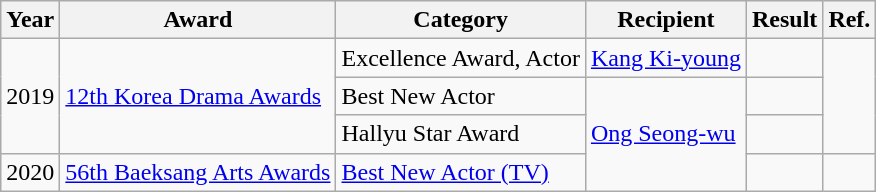<table class="wikitable">
<tr>
<th>Year</th>
<th>Award</th>
<th>Category</th>
<th>Recipient</th>
<th>Result</th>
<th>Ref.</th>
</tr>
<tr>
<td rowspan=3>2019</td>
<td rowspan=3><a href='#'>12th Korea Drama Awards</a></td>
<td>Excellence Award, Actor</td>
<td><a href='#'>Kang Ki-young</a></td>
<td></td>
<td rowspan=3></td>
</tr>
<tr>
<td>Best New Actor</td>
<td rowspan=3><a href='#'>Ong Seong-wu</a></td>
<td></td>
</tr>
<tr>
<td>Hallyu Star Award</td>
<td></td>
</tr>
<tr>
<td>2020</td>
<td><a href='#'>56th Baeksang Arts Awards</a></td>
<td><a href='#'>Best New Actor (TV)</a></td>
<td></td>
<td></td>
</tr>
</table>
